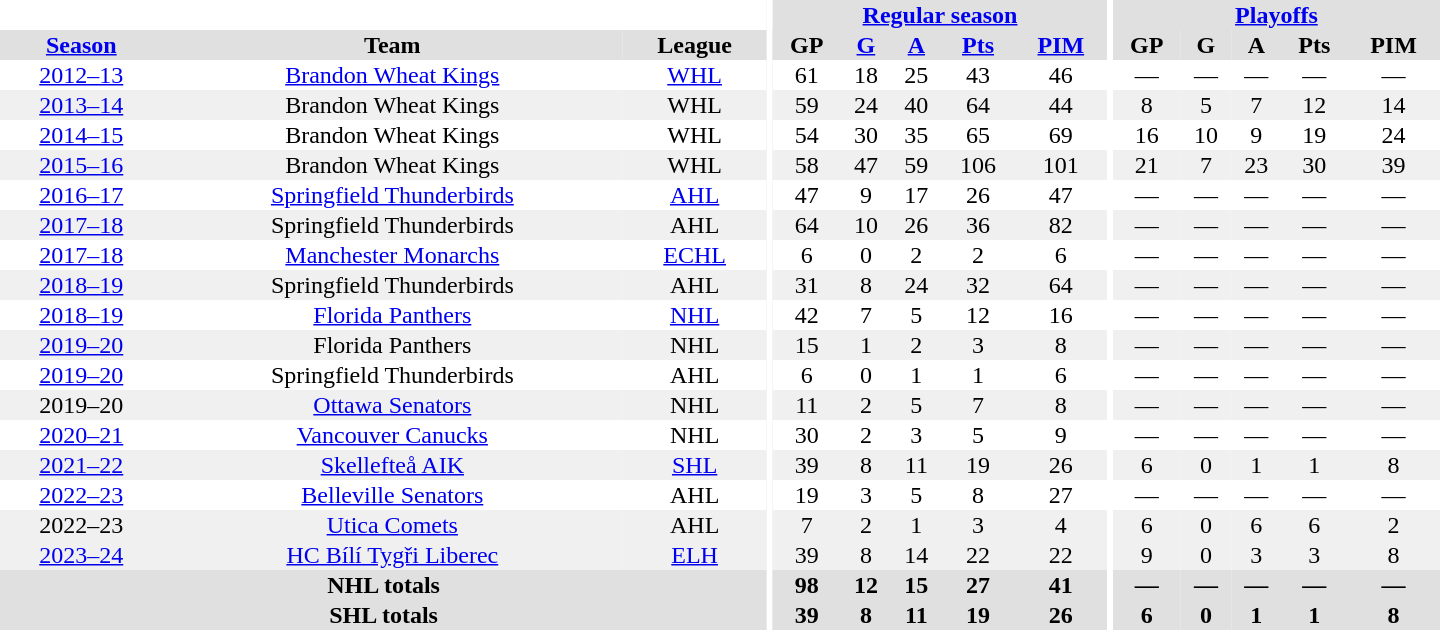<table border="0" cellpadding="1" cellspacing="0" style="text-align:center; width:60em">
<tr bgcolor="#e0e0e0">
<th colspan="3" bgcolor="#ffffff"></th>
<th rowspan="99" bgcolor="#ffffff"></th>
<th colspan="5"><a href='#'>Regular season</a></th>
<th rowspan="99" bgcolor="#ffffff"></th>
<th colspan="5"><a href='#'>Playoffs</a></th>
</tr>
<tr bgcolor="#e0e0e0">
<th><a href='#'>Season</a></th>
<th>Team</th>
<th>League</th>
<th>GP</th>
<th><a href='#'>G</a></th>
<th><a href='#'>A</a></th>
<th><a href='#'>Pts</a></th>
<th><a href='#'>PIM</a></th>
<th>GP</th>
<th>G</th>
<th>A</th>
<th>Pts</th>
<th>PIM</th>
</tr>
<tr>
<td><a href='#'>2012–13</a></td>
<td><a href='#'>Brandon Wheat Kings</a></td>
<td><a href='#'>WHL</a></td>
<td>61</td>
<td>18</td>
<td>25</td>
<td>43</td>
<td>46</td>
<td>—</td>
<td>—</td>
<td>—</td>
<td>—</td>
<td>—</td>
</tr>
<tr bgcolor="#f0f0f0">
<td><a href='#'>2013–14</a></td>
<td>Brandon Wheat Kings</td>
<td>WHL</td>
<td>59</td>
<td>24</td>
<td>40</td>
<td>64</td>
<td>44</td>
<td>8</td>
<td>5</td>
<td>7</td>
<td>12</td>
<td>14</td>
</tr>
<tr>
<td><a href='#'>2014–15</a></td>
<td>Brandon Wheat Kings</td>
<td>WHL</td>
<td>54</td>
<td>30</td>
<td>35</td>
<td>65</td>
<td>69</td>
<td>16</td>
<td>10</td>
<td>9</td>
<td>19</td>
<td>24</td>
</tr>
<tr bgcolor="#f0f0f0">
<td><a href='#'>2015–16</a></td>
<td>Brandon Wheat Kings</td>
<td>WHL</td>
<td>58</td>
<td>47</td>
<td>59</td>
<td>106</td>
<td>101</td>
<td>21</td>
<td>7</td>
<td>23</td>
<td>30</td>
<td>39</td>
</tr>
<tr>
<td><a href='#'>2016–17</a></td>
<td><a href='#'>Springfield Thunderbirds</a></td>
<td><a href='#'>AHL</a></td>
<td>47</td>
<td>9</td>
<td>17</td>
<td>26</td>
<td>47</td>
<td>—</td>
<td>—</td>
<td>—</td>
<td>—</td>
<td>—</td>
</tr>
<tr bgcolor="#f0f0f0">
<td><a href='#'>2017–18</a></td>
<td>Springfield Thunderbirds</td>
<td>AHL</td>
<td>64</td>
<td>10</td>
<td>26</td>
<td>36</td>
<td>82</td>
<td>—</td>
<td>—</td>
<td>—</td>
<td>—</td>
<td>—</td>
</tr>
<tr>
<td><a href='#'>2017–18</a></td>
<td><a href='#'>Manchester Monarchs</a></td>
<td><a href='#'>ECHL</a></td>
<td>6</td>
<td>0</td>
<td>2</td>
<td>2</td>
<td>6</td>
<td>—</td>
<td>—</td>
<td>—</td>
<td>—</td>
<td>—</td>
</tr>
<tr bgcolor="#f0f0f0">
<td><a href='#'>2018–19</a></td>
<td>Springfield Thunderbirds</td>
<td>AHL</td>
<td>31</td>
<td>8</td>
<td>24</td>
<td>32</td>
<td>64</td>
<td>—</td>
<td>—</td>
<td>—</td>
<td>—</td>
<td>—</td>
</tr>
<tr>
<td><a href='#'>2018–19</a></td>
<td><a href='#'>Florida Panthers</a></td>
<td><a href='#'>NHL</a></td>
<td>42</td>
<td>7</td>
<td>5</td>
<td>12</td>
<td>16</td>
<td>—</td>
<td>—</td>
<td>—</td>
<td>—</td>
<td>—</td>
</tr>
<tr bgcolor="#f0f0f0">
<td><a href='#'>2019–20</a></td>
<td>Florida Panthers</td>
<td>NHL</td>
<td>15</td>
<td>1</td>
<td>2</td>
<td>3</td>
<td>8</td>
<td>—</td>
<td>—</td>
<td>—</td>
<td>—</td>
<td>—</td>
</tr>
<tr>
<td><a href='#'>2019–20</a></td>
<td>Springfield Thunderbirds</td>
<td>AHL</td>
<td>6</td>
<td>0</td>
<td>1</td>
<td>1</td>
<td>6</td>
<td>—</td>
<td>—</td>
<td>—</td>
<td>—</td>
<td>—</td>
</tr>
<tr bgcolor="#f0f0f0">
<td>2019–20</td>
<td><a href='#'>Ottawa Senators</a></td>
<td>NHL</td>
<td>11</td>
<td>2</td>
<td>5</td>
<td>7</td>
<td>8</td>
<td>—</td>
<td>—</td>
<td>—</td>
<td>—</td>
<td>—</td>
</tr>
<tr>
<td><a href='#'>2020–21</a></td>
<td><a href='#'>Vancouver Canucks</a></td>
<td>NHL</td>
<td>30</td>
<td>2</td>
<td>3</td>
<td>5</td>
<td>9</td>
<td>—</td>
<td>—</td>
<td>—</td>
<td>—</td>
<td>—</td>
</tr>
<tr bgcolor="#f0f0f0">
<td><a href='#'>2021–22</a></td>
<td><a href='#'>Skellefteå AIK</a></td>
<td><a href='#'>SHL</a></td>
<td>39</td>
<td>8</td>
<td>11</td>
<td>19</td>
<td>26</td>
<td>6</td>
<td>0</td>
<td>1</td>
<td>1</td>
<td>8</td>
</tr>
<tr>
<td><a href='#'>2022–23</a></td>
<td><a href='#'>Belleville Senators</a></td>
<td>AHL</td>
<td>19</td>
<td>3</td>
<td>5</td>
<td>8</td>
<td>27</td>
<td>—</td>
<td>—</td>
<td>—</td>
<td>—</td>
<td>—</td>
</tr>
<tr bgcolor="#f0f0f0">
<td>2022–23</td>
<td><a href='#'>Utica Comets</a></td>
<td>AHL</td>
<td>7</td>
<td>2</td>
<td>1</td>
<td>3</td>
<td>4</td>
<td>6</td>
<td>0</td>
<td>6</td>
<td>6</td>
<td>2</td>
</tr>
<tr bgcolor="#f0f0f0">
<td><a href='#'>2023–24</a></td>
<td><a href='#'>HC Bílí Tygři Liberec</a></td>
<td><a href='#'>ELH</a></td>
<td>39</td>
<td>8</td>
<td>14</td>
<td>22</td>
<td>22</td>
<td>9</td>
<td>0</td>
<td>3</td>
<td>3</td>
<td>8</td>
</tr>
<tr bgcolor="#e0e0e0">
<th colspan="3">NHL totals</th>
<th>98</th>
<th>12</th>
<th>15</th>
<th>27</th>
<th>41</th>
<th>—</th>
<th>—</th>
<th>—</th>
<th>—</th>
<th>—</th>
</tr>
<tr bgcolor="#e0e0e0">
<th colspan="3">SHL totals</th>
<th>39</th>
<th>8</th>
<th>11</th>
<th>19</th>
<th>26</th>
<th>6</th>
<th>0</th>
<th>1</th>
<th>1</th>
<th>8</th>
</tr>
</table>
